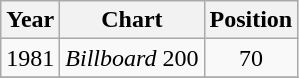<table class="wikitable">
<tr>
<th>Year</th>
<th>Chart</th>
<th>Position</th>
</tr>
<tr>
<td>1981</td>
<td><em>Billboard</em> 200</td>
<td align="center">70</td>
</tr>
<tr>
</tr>
</table>
